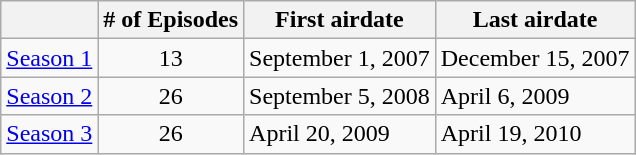<table class="wikitable">
<tr>
<th></th>
<th># of Episodes</th>
<th>First airdate</th>
<th>Last airdate</th>
</tr>
<tr>
<td><a href='#'>Season 1</a></td>
<td style="text-align:center;">13</td>
<td>September 1, 2007</td>
<td>December 15, 2007</td>
</tr>
<tr>
<td><a href='#'>Season 2</a></td>
<td style="text-align:center;">26</td>
<td>September 5, 2008</td>
<td>April 6, 2009</td>
</tr>
<tr>
<td><a href='#'>Season 3</a></td>
<td style="text-align:center;">26</td>
<td>April 20, 2009</td>
<td>April 19, 2010</td>
</tr>
</table>
